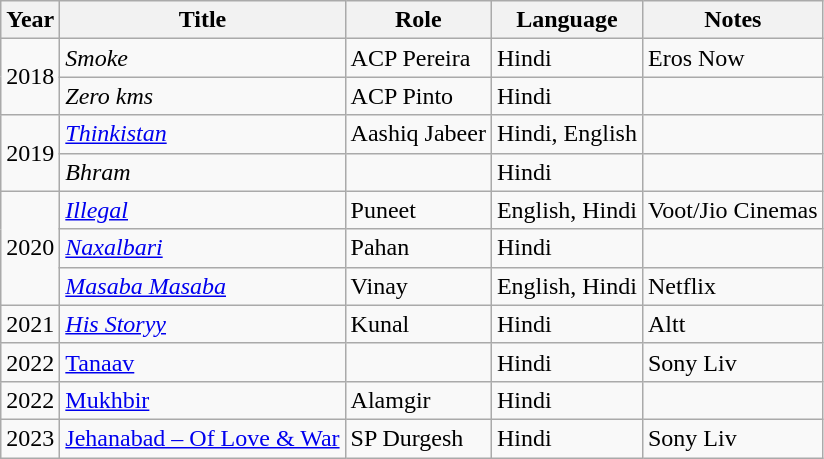<table class="wikitable sortable">
<tr>
<th>Year</th>
<th>Title</th>
<th>Role</th>
<th>Language</th>
<th>Notes</th>
</tr>
<tr>
<td rowspan="2">2018</td>
<td><em>Smoke</em></td>
<td>ACP Pereira</td>
<td>Hindi</td>
<td>Eros Now</td>
</tr>
<tr>
<td><em>Zero kms</em></td>
<td>ACP Pinto</td>
<td>Hindi</td>
<td></td>
</tr>
<tr>
<td rowspan="2">2019</td>
<td><em><a href='#'>Thinkistan</a></em></td>
<td>Aashiq Jabeer</td>
<td>Hindi, English</td>
<td></td>
</tr>
<tr>
<td><em>Bhram</em></td>
<td></td>
<td>Hindi</td>
<td></td>
</tr>
<tr>
<td rowspan="3">2020</td>
<td><em><a href='#'>Illegal</a></em></td>
<td>Puneet</td>
<td>English, Hindi</td>
<td>Voot/Jio Cinemas</td>
</tr>
<tr>
<td><em><a href='#'>Naxalbari</a></em></td>
<td>Pahan</td>
<td>Hindi</td>
<td></td>
</tr>
<tr>
<td><em><a href='#'>Masaba Masaba</a></em></td>
<td>Vinay</td>
<td>English, Hindi</td>
<td>Netflix</td>
</tr>
<tr>
<td>2021</td>
<td><em><a href='#'>His Storyy</a></td>
<td>Kunal</td>
<td>Hindi</td>
<td>Altt</td>
</tr>
<tr>
<td>2022</td>
<td></em><a href='#'>Tanaav</a><em></td>
<td></td>
<td>Hindi</td>
<td>Sony Liv</td>
</tr>
<tr>
<td>2022</td>
<td></em><a href='#'>Mukhbir</a><em></td>
<td>Alamgir</td>
<td>Hindi</td>
<td></td>
</tr>
<tr>
<td>2023</td>
<td></em><a href='#'>Jehanabad – Of Love & War</a><em></td>
<td>SP Durgesh</td>
<td>Hindi</td>
<td>Sony Liv</td>
</tr>
</table>
